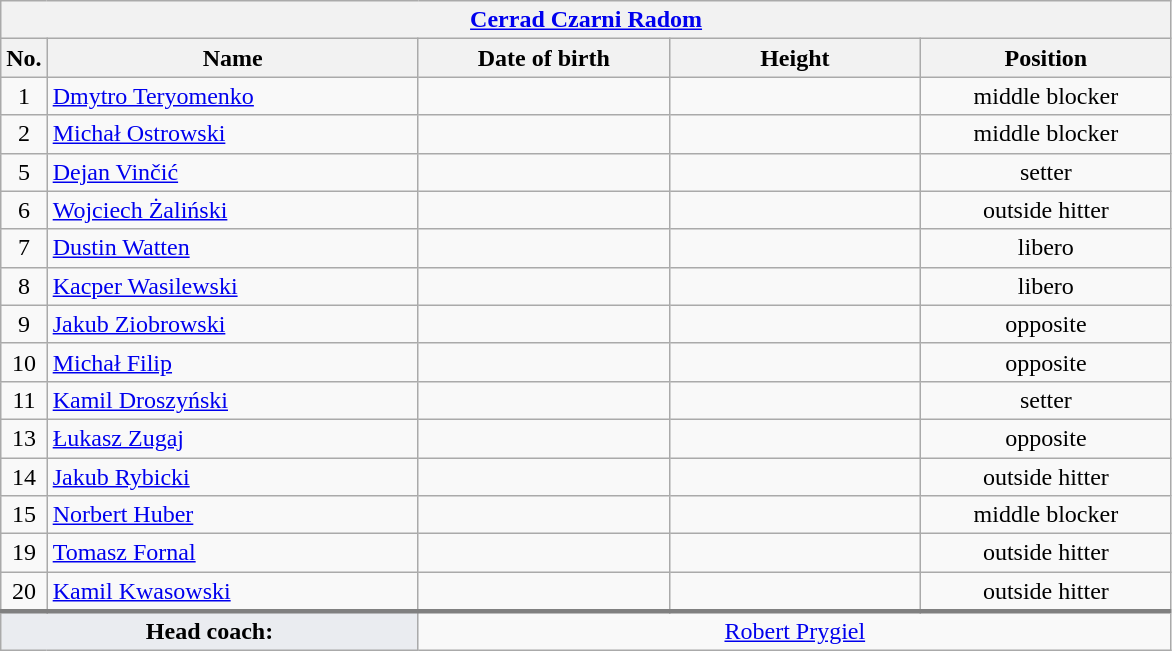<table class="wikitable collapsible collapsed" style="font-size:100%; text-align:center">
<tr>
<th colspan=5 style="width:30em"><a href='#'>Cerrad Czarni Radom</a></th>
</tr>
<tr>
<th>No.</th>
<th style="width:15em">Name</th>
<th style="width:10em">Date of birth</th>
<th style="width:10em">Height</th>
<th style="width:10em">Position</th>
</tr>
<tr>
<td>1</td>
<td align=left> <a href='#'>Dmytro Teryomenko</a></td>
<td align=right></td>
<td></td>
<td>middle blocker</td>
</tr>
<tr>
<td>2</td>
<td align=left> <a href='#'>Michał Ostrowski</a></td>
<td align=right></td>
<td></td>
<td>middle blocker</td>
</tr>
<tr>
<td>5</td>
<td align=left> <a href='#'>Dejan Vinčić</a></td>
<td align=right></td>
<td></td>
<td>setter</td>
</tr>
<tr>
<td>6</td>
<td align=left> <a href='#'>Wojciech Żaliński</a></td>
<td align=right></td>
<td></td>
<td>outside hitter</td>
</tr>
<tr>
<td>7</td>
<td align=left> <a href='#'>Dustin Watten</a></td>
<td align=right></td>
<td></td>
<td>libero</td>
</tr>
<tr>
<td>8</td>
<td align=left> <a href='#'>Kacper Wasilewski</a></td>
<td align=right></td>
<td></td>
<td>libero</td>
</tr>
<tr>
<td>9</td>
<td align=left> <a href='#'>Jakub Ziobrowski</a></td>
<td align=right></td>
<td></td>
<td>opposite</td>
</tr>
<tr>
<td>10</td>
<td align=left> <a href='#'>Michał Filip</a></td>
<td align=right></td>
<td></td>
<td>opposite</td>
</tr>
<tr>
<td>11</td>
<td align=left> <a href='#'>Kamil Droszyński</a></td>
<td align=right></td>
<td></td>
<td>setter</td>
</tr>
<tr>
<td>13</td>
<td align=left> <a href='#'>Łukasz Zugaj</a></td>
<td align=right></td>
<td></td>
<td>opposite</td>
</tr>
<tr>
<td>14</td>
<td align=left> <a href='#'>Jakub Rybicki</a></td>
<td align=right></td>
<td></td>
<td>outside hitter</td>
</tr>
<tr>
<td>15</td>
<td align=left> <a href='#'>Norbert Huber</a></td>
<td align=right></td>
<td></td>
<td>middle blocker</td>
</tr>
<tr>
<td>19</td>
<td align=left> <a href='#'>Tomasz Fornal</a></td>
<td align=right></td>
<td></td>
<td>outside hitter</td>
</tr>
<tr>
<td>20</td>
<td align=left> <a href='#'>Kamil Kwasowski</a></td>
<td align=right></td>
<td></td>
<td>outside hitter</td>
</tr>
<tr style="border-top: 3px solid grey">
<td colspan=2 style="background:#EAECF0"><strong>Head coach:</strong></td>
<td colspan=3> <a href='#'>Robert Prygiel</a></td>
</tr>
</table>
